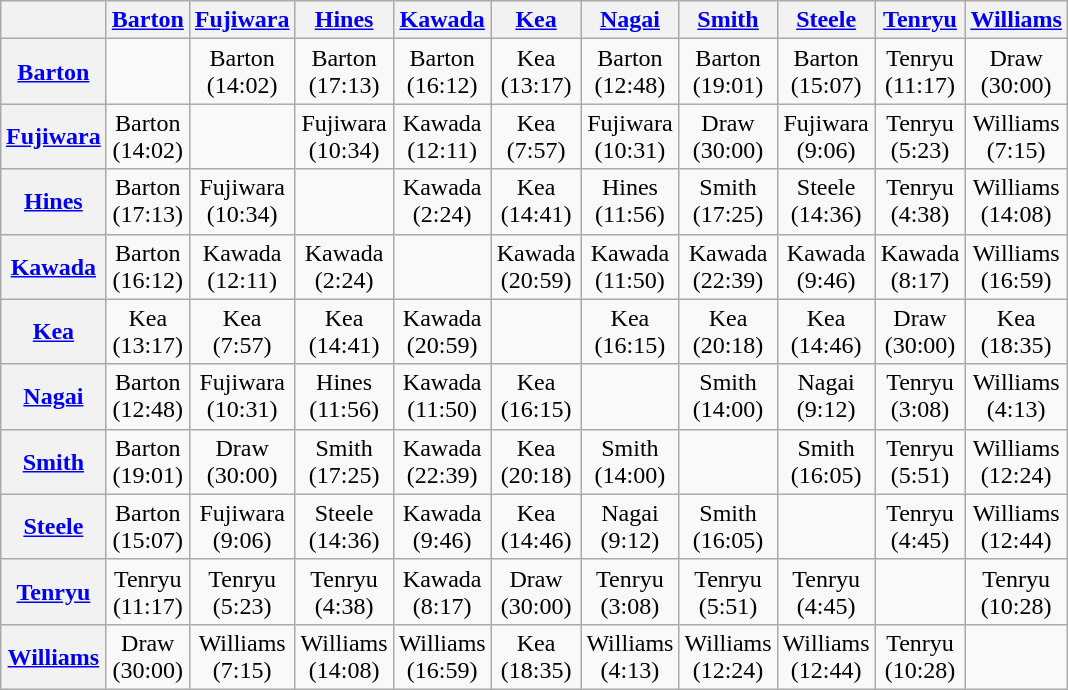<table class="wikitable" style="margin: 1em auto 1em auto; text-align:center;">
<tr>
<th></th>
<th><a href='#'>Barton</a></th>
<th><a href='#'>Fujiwara</a></th>
<th><a href='#'>Hines</a></th>
<th><a href='#'>Kawada</a></th>
<th><a href='#'>Kea</a></th>
<th><a href='#'>Nagai</a></th>
<th><a href='#'>Smith</a></th>
<th><a href='#'>Steele</a></th>
<th><a href='#'>Tenryu</a></th>
<th><a href='#'>Williams</a></th>
</tr>
<tr>
<th><a href='#'>Barton</a></th>
<td></td>
<td>Barton<br>(14:02)</td>
<td>Barton<br>(17:13)</td>
<td>Barton<br>(16:12)</td>
<td>Kea<br>(13:17)</td>
<td>Barton<br>(12:48)</td>
<td>Barton<br>(19:01)</td>
<td>Barton<br>(15:07)</td>
<td>Tenryu<br>(11:17)</td>
<td>Draw<br>(30:00)</td>
</tr>
<tr>
<th><a href='#'>Fujiwara</a></th>
<td>Barton<br>(14:02)</td>
<td></td>
<td>Fujiwara<br>(10:34)</td>
<td>Kawada<br>(12:11)</td>
<td>Kea<br>(7:57)</td>
<td>Fujiwara<br>(10:31)</td>
<td>Draw<br>(30:00)</td>
<td>Fujiwara<br>(9:06)</td>
<td>Tenryu<br>(5:23)</td>
<td>Williams<br>(7:15)</td>
</tr>
<tr>
<th><a href='#'>Hines</a></th>
<td>Barton<br>(17:13)</td>
<td>Fujiwara<br>(10:34)</td>
<td></td>
<td>Kawada<br>(2:24)</td>
<td>Kea<br>(14:41)</td>
<td>Hines<br>(11:56)</td>
<td>Smith<br>(17:25)</td>
<td>Steele<br>(14:36)</td>
<td>Tenryu<br>(4:38)</td>
<td>Williams<br>(14:08)</td>
</tr>
<tr>
<th><a href='#'>Kawada</a></th>
<td>Barton<br>(16:12)</td>
<td>Kawada<br>(12:11)</td>
<td>Kawada<br>(2:24)</td>
<td></td>
<td>Kawada<br>(20:59)</td>
<td>Kawada<br>(11:50)</td>
<td>Kawada<br>(22:39)</td>
<td>Kawada<br>(9:46)</td>
<td>Kawada<br>(8:17)</td>
<td>Williams<br>(16:59)</td>
</tr>
<tr>
<th><a href='#'>Kea</a></th>
<td>Kea<br>(13:17)</td>
<td>Kea<br>(7:57)</td>
<td>Kea<br>(14:41)</td>
<td>Kawada<br>(20:59)</td>
<td></td>
<td>Kea<br>(16:15)</td>
<td>Kea<br>(20:18)</td>
<td>Kea<br>(14:46)</td>
<td>Draw<br>(30:00)</td>
<td>Kea<br>(18:35)</td>
</tr>
<tr>
<th><a href='#'>Nagai</a></th>
<td>Barton<br>(12:48)</td>
<td>Fujiwara<br>(10:31)</td>
<td>Hines<br>(11:56)</td>
<td>Kawada<br>(11:50)</td>
<td>Kea<br>(16:15)</td>
<td></td>
<td>Smith<br>(14:00)</td>
<td>Nagai<br>(9:12)</td>
<td>Tenryu<br>(3:08)</td>
<td>Williams<br>(4:13)</td>
</tr>
<tr>
<th><a href='#'>Smith</a></th>
<td>Barton<br>(19:01)</td>
<td>Draw<br>(30:00)</td>
<td>Smith<br>(17:25)</td>
<td>Kawada<br>(22:39)</td>
<td>Kea<br>(20:18)</td>
<td>Smith<br>(14:00)</td>
<td></td>
<td>Smith<br>(16:05)</td>
<td>Tenryu<br>(5:51)</td>
<td>Williams<br>(12:24)</td>
</tr>
<tr>
<th><a href='#'>Steele</a></th>
<td>Barton<br>(15:07)</td>
<td>Fujiwara<br>(9:06)</td>
<td>Steele<br>(14:36)</td>
<td>Kawada<br>(9:46)</td>
<td>Kea<br>(14:46)</td>
<td>Nagai<br>(9:12)</td>
<td>Smith<br>(16:05)</td>
<td></td>
<td>Tenryu<br>(4:45)</td>
<td>Williams<br>(12:44)</td>
</tr>
<tr>
<th><a href='#'>Tenryu</a></th>
<td>Tenryu<br>(11:17)</td>
<td>Tenryu<br>(5:23)</td>
<td>Tenryu<br>(4:38)</td>
<td>Kawada<br>(8:17)</td>
<td>Draw<br>(30:00)</td>
<td>Tenryu<br>(3:08)</td>
<td>Tenryu<br>(5:51)</td>
<td>Tenryu<br>(4:45)</td>
<td></td>
<td>Tenryu<br>(10:28)</td>
</tr>
<tr>
<th><a href='#'>Williams</a></th>
<td>Draw<br>(30:00)</td>
<td>Williams<br>(7:15)</td>
<td>Williams<br>(14:08)</td>
<td>Williams<br>(16:59)</td>
<td>Kea<br>(18:35)</td>
<td>Williams<br>(4:13)</td>
<td>Williams<br>(12:24)</td>
<td>Williams<br>(12:44)</td>
<td>Tenryu<br>(10:28)</td>
<td></td>
</tr>
</table>
